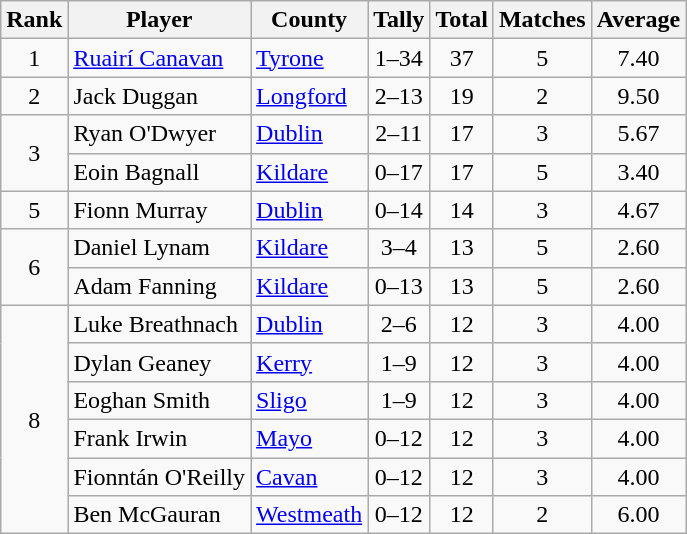<table class="wikitable">
<tr>
<th>Rank</th>
<th>Player</th>
<th>County</th>
<th>Tally</th>
<th>Total</th>
<th>Matches</th>
<th>Average</th>
</tr>
<tr>
<td rowspan="1" style="text-align:center;">1</td>
<td><a href='#'>Ruairí Canavan</a></td>
<td><a href='#'>Tyrone</a></td>
<td align=center>1–34</td>
<td align=center>37</td>
<td align=center>5</td>
<td align=center>7.40</td>
</tr>
<tr>
<td rowspan="1" style="text-align:center;">2</td>
<td>Jack Duggan</td>
<td><a href='#'>Longford</a></td>
<td align=center>2–13</td>
<td align=center>19</td>
<td align=center>2</td>
<td align=center>9.50</td>
</tr>
<tr>
<td rowspan="2" style="text-align:center;">3</td>
<td>Ryan O'Dwyer</td>
<td><a href='#'>Dublin</a></td>
<td align=center>2–11</td>
<td align=center>17</td>
<td align=center>3</td>
<td align=center>5.67</td>
</tr>
<tr>
<td>Eoin Bagnall</td>
<td><a href='#'>Kildare</a></td>
<td align=center>0–17</td>
<td align=center>17</td>
<td align=center>5</td>
<td align=center>3.40</td>
</tr>
<tr>
<td rowspan="1" style="text-align:center;">5</td>
<td>Fionn Murray</td>
<td><a href='#'>Dublin</a></td>
<td align=center>0–14</td>
<td align=center>14</td>
<td align=center>3</td>
<td align=center>4.67</td>
</tr>
<tr>
<td rowspan="2" style="text-align:center;">6</td>
<td>Daniel Lynam</td>
<td><a href='#'>Kildare</a></td>
<td align=center>3–4</td>
<td align=center>13</td>
<td align=center>5</td>
<td align=center>2.60</td>
</tr>
<tr>
<td>Adam Fanning</td>
<td><a href='#'>Kildare</a></td>
<td align=center>0–13</td>
<td align=center>13</td>
<td align=center>5</td>
<td align=center>2.60</td>
</tr>
<tr>
<td rowspan="6" style="text-align:center;">8</td>
<td>Luke Breathnach</td>
<td><a href='#'>Dublin</a></td>
<td align=center>2–6</td>
<td align=center>12</td>
<td align=center>3</td>
<td align=center>4.00</td>
</tr>
<tr>
<td>Dylan Geaney</td>
<td><a href='#'>Kerry</a></td>
<td align=center>1–9</td>
<td align=center>12</td>
<td align=center>3</td>
<td align=center>4.00</td>
</tr>
<tr>
<td>Eoghan Smith</td>
<td><a href='#'>Sligo</a></td>
<td align=center>1–9</td>
<td align=center>12</td>
<td align=center>3</td>
<td align=center>4.00</td>
</tr>
<tr>
<td>Frank Irwin</td>
<td><a href='#'>Mayo</a></td>
<td align=center>0–12</td>
<td align=center>12</td>
<td align=center>3</td>
<td align=center>4.00</td>
</tr>
<tr>
<td>Fionntán O'Reilly</td>
<td><a href='#'>Cavan</a></td>
<td align=center>0–12</td>
<td align=center>12</td>
<td align=center>3</td>
<td align=center>4.00</td>
</tr>
<tr>
<td>Ben McGauran</td>
<td><a href='#'>Westmeath</a></td>
<td align=center>0–12</td>
<td align=center>12</td>
<td align=center>2</td>
<td align=center>6.00</td>
</tr>
</table>
